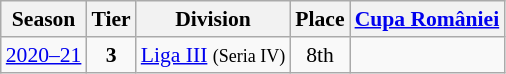<table class="wikitable" style="text-align:center; font-size:90%">
<tr>
<th>Season</th>
<th>Tier</th>
<th>Division</th>
<th>Place</th>
<th><a href='#'>Cupa României</a></th>
</tr>
<tr>
<td><a href='#'>2020–21</a></td>
<td><strong>3</strong></td>
<td><a href='#'>Liga III</a> <small>(Seria IV)</small></td>
<td>8th</td>
<td></td>
</tr>
</table>
